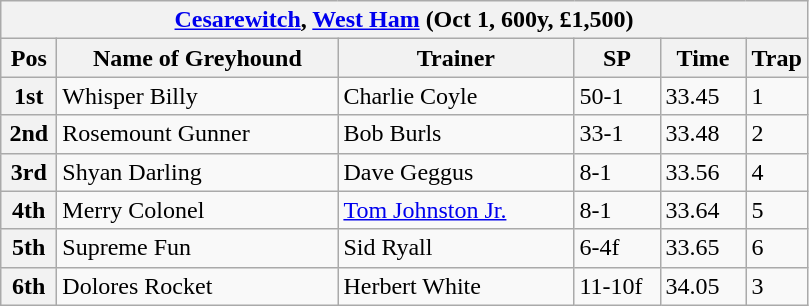<table class="wikitable">
<tr>
<th colspan="6"><a href='#'>Cesarewitch</a>, <a href='#'>West Ham</a> (Oct 1, 600y, £1,500)</th>
</tr>
<tr>
<th width=30>Pos</th>
<th width=180>Name of Greyhound</th>
<th width=150>Trainer</th>
<th width=50>SP</th>
<th width=50>Time</th>
<th width=30>Trap</th>
</tr>
<tr>
<th>1st</th>
<td>Whisper Billy</td>
<td>Charlie Coyle</td>
<td>50-1</td>
<td>33.45</td>
<td>1</td>
</tr>
<tr>
<th>2nd</th>
<td>Rosemount Gunner</td>
<td>Bob Burls</td>
<td>33-1</td>
<td>33.48</td>
<td>2</td>
</tr>
<tr>
<th>3rd</th>
<td>Shyan Darling</td>
<td>Dave Geggus</td>
<td>8-1</td>
<td>33.56</td>
<td>4</td>
</tr>
<tr>
<th>4th</th>
<td>Merry Colonel</td>
<td><a href='#'>Tom Johnston Jr.</a></td>
<td>8-1</td>
<td>33.64</td>
<td>5</td>
</tr>
<tr>
<th>5th</th>
<td>Supreme Fun</td>
<td>Sid Ryall</td>
<td>6-4f</td>
<td>33.65</td>
<td>6</td>
</tr>
<tr>
<th>6th</th>
<td>Dolores Rocket</td>
<td>Herbert White</td>
<td>11-10f</td>
<td>34.05</td>
<td>3</td>
</tr>
</table>
